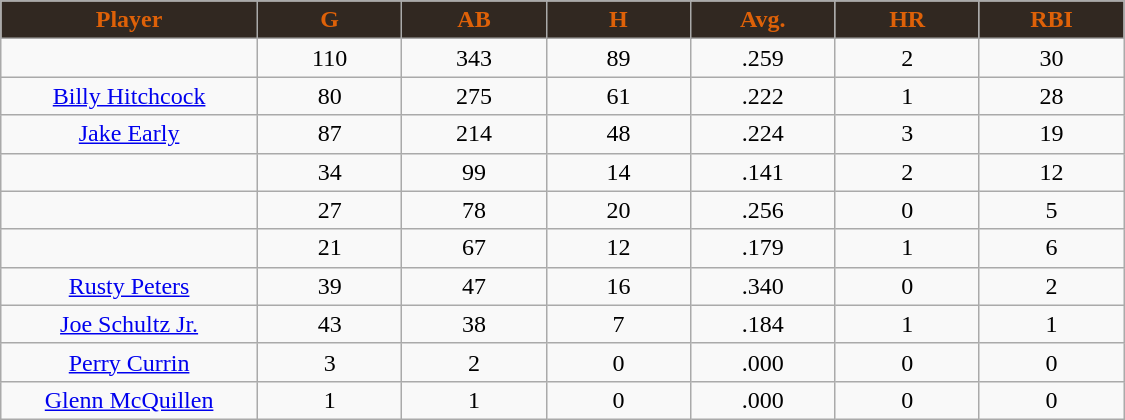<table class="wikitable sortable">
<tr>
<th style="background:#312821;color:#de6108;" width="16%">Player</th>
<th style="background:#312821;color:#de6108;" width="9%">G</th>
<th style="background:#312821;color:#de6108;" width="9%">AB</th>
<th style="background:#312821;color:#de6108;" width="9%">H</th>
<th style="background:#312821;color:#de6108;" width="9%">Avg.</th>
<th style="background:#312821;color:#de6108;" width="9%">HR</th>
<th style="background:#312821;color:#de6108;" width="9%">RBI</th>
</tr>
<tr align="center">
<td></td>
<td>110</td>
<td>343</td>
<td>89</td>
<td>.259</td>
<td>2</td>
<td>30</td>
</tr>
<tr align="center">
<td><a href='#'>Billy Hitchcock</a></td>
<td>80</td>
<td>275</td>
<td>61</td>
<td>.222</td>
<td>1</td>
<td>28</td>
</tr>
<tr align="center">
<td><a href='#'>Jake Early</a></td>
<td>87</td>
<td>214</td>
<td>48</td>
<td>.224</td>
<td>3</td>
<td>19</td>
</tr>
<tr align="center">
<td></td>
<td>34</td>
<td>99</td>
<td>14</td>
<td>.141</td>
<td>2</td>
<td>12</td>
</tr>
<tr align="center">
<td></td>
<td>27</td>
<td>78</td>
<td>20</td>
<td>.256</td>
<td>0</td>
<td>5</td>
</tr>
<tr align="center">
<td></td>
<td>21</td>
<td>67</td>
<td>12</td>
<td>.179</td>
<td>1</td>
<td>6</td>
</tr>
<tr align="center">
<td><a href='#'>Rusty Peters</a></td>
<td>39</td>
<td>47</td>
<td>16</td>
<td>.340</td>
<td>0</td>
<td>2</td>
</tr>
<tr align="center">
<td><a href='#'>Joe Schultz Jr.</a></td>
<td>43</td>
<td>38</td>
<td>7</td>
<td>.184</td>
<td>1</td>
<td>1</td>
</tr>
<tr align="center">
<td><a href='#'>Perry Currin</a></td>
<td>3</td>
<td>2</td>
<td>0</td>
<td>.000</td>
<td>0</td>
<td>0</td>
</tr>
<tr align="center">
<td><a href='#'>Glenn McQuillen</a></td>
<td>1</td>
<td>1</td>
<td>0</td>
<td>.000</td>
<td>0</td>
<td>0</td>
</tr>
</table>
